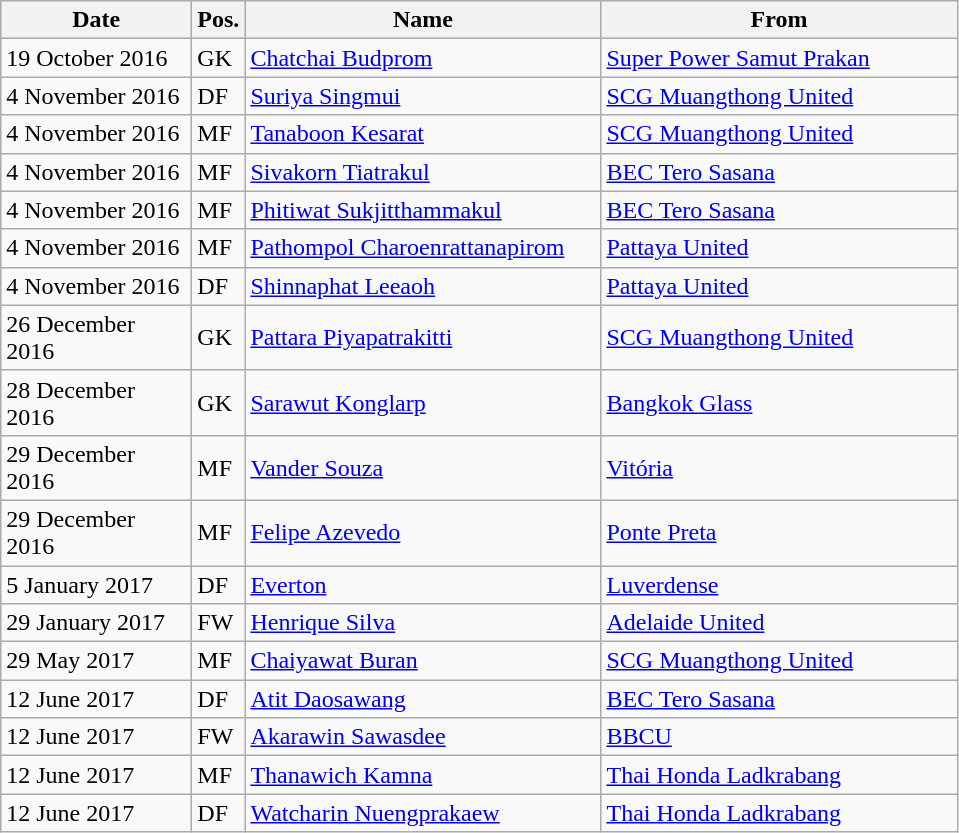<table class="wikitable">
<tr>
<th width="120">Date</th>
<th>Pos.</th>
<th width="230">Name</th>
<th width="230">From</th>
</tr>
<tr>
<td>19 October 2016</td>
<td>GK</td>
<td> <a href='#'>Chatchai Budprom</a></td>
<td> <a href='#'>Super Power Samut Prakan</a></td>
</tr>
<tr>
<td>4 November 2016</td>
<td>DF</td>
<td> <a href='#'>Suriya Singmui</a></td>
<td> <a href='#'>SCG Muangthong United</a></td>
</tr>
<tr>
<td>4 November 2016</td>
<td>MF</td>
<td> <a href='#'>Tanaboon Kesarat</a></td>
<td> <a href='#'>SCG Muangthong United</a></td>
</tr>
<tr>
<td>4 November 2016</td>
<td>MF</td>
<td> <a href='#'>Sivakorn Tiatrakul</a></td>
<td> <a href='#'>BEC Tero Sasana</a></td>
</tr>
<tr>
<td>4 November 2016</td>
<td>MF</td>
<td> <a href='#'>Phitiwat Sukjitthammakul</a></td>
<td> <a href='#'>BEC Tero Sasana</a></td>
</tr>
<tr>
<td>4 November 2016</td>
<td>MF</td>
<td nowrap> <a href='#'>Pathompol Charoenrattanapirom</a></td>
<td> <a href='#'>Pattaya United</a></td>
</tr>
<tr>
<td>4 November 2016</td>
<td>DF</td>
<td> <a href='#'>Shinnaphat Leeaoh</a></td>
<td> <a href='#'>Pattaya United</a></td>
</tr>
<tr>
<td>26 December 2016</td>
<td>GK</td>
<td> <a href='#'>Pattara Piyapatrakitti</a></td>
<td> <a href='#'>SCG Muangthong United</a></td>
</tr>
<tr>
<td>28 December 2016</td>
<td>GK</td>
<td> <a href='#'>Sarawut Konglarp</a></td>
<td> <a href='#'>Bangkok Glass</a></td>
</tr>
<tr>
<td>29 December 2016</td>
<td>MF</td>
<td> <a href='#'>Vander Souza</a></td>
<td> <a href='#'>Vitória</a></td>
</tr>
<tr>
<td>29 December 2016</td>
<td>MF</td>
<td> <a href='#'>Felipe Azevedo</a></td>
<td> <a href='#'>Ponte Preta</a></td>
</tr>
<tr>
<td>5 January 2017</td>
<td>DF</td>
<td> <a href='#'>Everton</a></td>
<td> <a href='#'>Luverdense</a></td>
</tr>
<tr>
<td>29 January 2017</td>
<td>FW</td>
<td> <a href='#'>Henrique Silva</a></td>
<td> <a href='#'>Adelaide United</a></td>
</tr>
<tr>
<td>29 May 2017</td>
<td>MF</td>
<td> <a href='#'>Chaiyawat Buran</a></td>
<td> <a href='#'>SCG Muangthong United</a></td>
</tr>
<tr>
<td>12 June 2017</td>
<td>DF</td>
<td> <a href='#'>Atit Daosawang</a></td>
<td> <a href='#'>BEC Tero Sasana</a></td>
</tr>
<tr>
<td>12 June 2017</td>
<td>FW</td>
<td> <a href='#'>Akarawin Sawasdee</a></td>
<td> <a href='#'>BBCU</a></td>
</tr>
<tr>
<td>12 June 2017</td>
<td>MF</td>
<td> <a href='#'>Thanawich Kamna</a></td>
<td> <a href='#'>Thai Honda Ladkrabang</a></td>
</tr>
<tr>
<td>12 June 2017</td>
<td>DF</td>
<td> <a href='#'>Watcharin Nuengprakaew</a></td>
<td> <a href='#'>Thai Honda Ladkrabang</a></td>
</tr>
</table>
